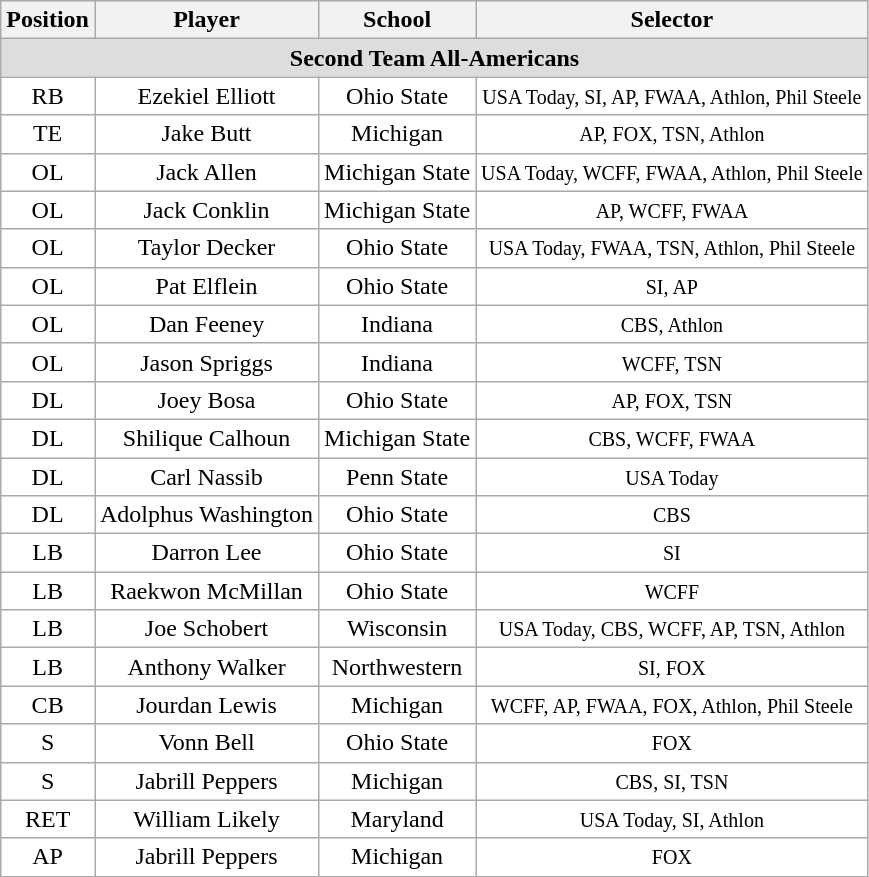<table class="wikitable">
<tr>
<th>Position</th>
<th>Player</th>
<th>School</th>
<th>Selector</th>
</tr>
<tr>
<td colspan="4" style="text-align:center; background:#ddd;"><strong>Second Team All-Americans</strong></td>
</tr>
<tr style="text-align:center;">
<td style="background:white">RB</td>
<td style="background:white">Ezekiel Elliott</td>
<td style="background:white">Ohio State</td>
<td style="background:white"><small>USA Today, SI, AP, FWAA, Athlon, Phil Steele</small></td>
</tr>
<tr style="text-align:center;">
<td style="background:white">TE</td>
<td style="background:white">Jake Butt</td>
<td style="background:white">Michigan</td>
<td style="background:white"><small>AP, FOX, TSN, Athlon</small></td>
</tr>
<tr style="text-align:center;">
<td style="background:white">OL</td>
<td style="background:white">Jack Allen</td>
<td style="background:white">Michigan State</td>
<td style="background:white"><small>USA Today, WCFF, FWAA, Athlon, Phil Steele</small></td>
</tr>
<tr style="text-align:center;">
<td style="background:white">OL</td>
<td style="background:white">Jack Conklin</td>
<td style="background:white">Michigan State</td>
<td style="background:white"><small>AP, WCFF, FWAA</small></td>
</tr>
<tr style="text-align:center;">
<td style="background:white">OL</td>
<td style="background:white">Taylor Decker</td>
<td style="background:white">Ohio State</td>
<td style="background:white"><small>USA Today, FWAA, TSN, Athlon, Phil Steele</small></td>
</tr>
<tr style="text-align:center;">
<td style="background:white">OL</td>
<td style="background:white">Pat Elflein</td>
<td style="background:white">Ohio State</td>
<td style="background:white"><small>SI, AP</small></td>
</tr>
<tr style="text-align:center;">
<td style="background:white">OL</td>
<td style="background:white">Dan Feeney</td>
<td style="background:white">Indiana</td>
<td style="background:white"><small>CBS, Athlon</small></td>
</tr>
<tr style="text-align:center;">
<td style="background:white">OL</td>
<td style="background:white">Jason Spriggs</td>
<td style="background:white">Indiana</td>
<td style="background:white"><small>WCFF, TSN</small></td>
</tr>
<tr style="text-align:center;">
<td style="background:white">DL</td>
<td style="background:white">Joey Bosa</td>
<td style="background:white">Ohio State</td>
<td style="background:white"><small>AP, FOX, TSN</small></td>
</tr>
<tr style="text-align:center;">
<td style="background:white">DL</td>
<td style="background:white">Shilique Calhoun</td>
<td style="background:white">Michigan State</td>
<td style="background:white"><small>CBS, WCFF, FWAA</small></td>
</tr>
<tr style="text-align:center;">
<td style="background:white">DL</td>
<td style="background:white">Carl Nassib</td>
<td style="background:white">Penn State</td>
<td style="background:white"><small>USA Today</small></td>
</tr>
<tr style="text-align:center;">
<td style="background:white">DL</td>
<td style="background:white">Adolphus Washington</td>
<td style="background:white">Ohio State</td>
<td style="background:white"><small>CBS</small></td>
</tr>
<tr style="text-align:center;">
<td style="background:white">LB</td>
<td style="background:white">Darron Lee</td>
<td style="background:white">Ohio State</td>
<td style="background:white"><small>SI</small></td>
</tr>
<tr style="text-align:center;">
<td style="background:white">LB</td>
<td style="background:white">Raekwon McMillan</td>
<td style="background:white">Ohio State</td>
<td style="background:white"><small>WCFF</small></td>
</tr>
<tr style="text-align:center;">
<td style="background:white">LB</td>
<td style="background:white">Joe Schobert</td>
<td style="background:white">Wisconsin</td>
<td style="background:white"><small>USA Today, CBS, WCFF, AP, TSN, Athlon</small></td>
</tr>
<tr style="text-align:center;">
<td style="background:white">LB</td>
<td style="background:white">Anthony Walker</td>
<td style="background:white">Northwestern</td>
<td style="background:white"><small>SI, FOX</small></td>
</tr>
<tr style="text-align:center;">
<td style="background:white">CB</td>
<td style="background:white">Jourdan Lewis</td>
<td style="background:white">Michigan</td>
<td style="background:white"><small>WCFF, AP, FWAA, FOX, Athlon, Phil Steele</small></td>
</tr>
<tr style="text-align:center;">
<td style="background:white">S</td>
<td style="background:white">Vonn Bell</td>
<td style="background:white">Ohio State</td>
<td style="background:white"><small>FOX</small></td>
</tr>
<tr style="text-align:center;">
<td style="background:white">S</td>
<td style="background:white">Jabrill Peppers</td>
<td style="background:white">Michigan</td>
<td style="background:white"><small>CBS, SI, TSN</small></td>
</tr>
<tr style="text-align:center;">
<td style="background:white">RET</td>
<td style="background:white">William Likely</td>
<td style="background:white">Maryland</td>
<td style="background:white"><small>USA Today, SI, Athlon</small></td>
</tr>
<tr style="text-align:center;">
<td style="background:white">AP</td>
<td style="background:white">Jabrill Peppers</td>
<td style="background:white">Michigan</td>
<td style="background:white"><small>FOX</small></td>
</tr>
</table>
